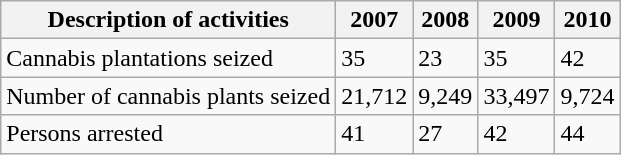<table class="wikitable">
<tr>
<th scope="col">Description of activities</th>
<th scope="col">2007</th>
<th scope="col">2008</th>
<th scope="col">2009</th>
<th scope="col">2010</th>
</tr>
<tr>
<td>Cannabis plantations seized</td>
<td>35</td>
<td>23</td>
<td>35</td>
<td>42</td>
</tr>
<tr>
<td>Number of cannabis plants seized</td>
<td>21,712</td>
<td>9,249</td>
<td>33,497</td>
<td>9,724</td>
</tr>
<tr>
<td>Persons arrested</td>
<td>41</td>
<td>27</td>
<td>42</td>
<td>44</td>
</tr>
</table>
